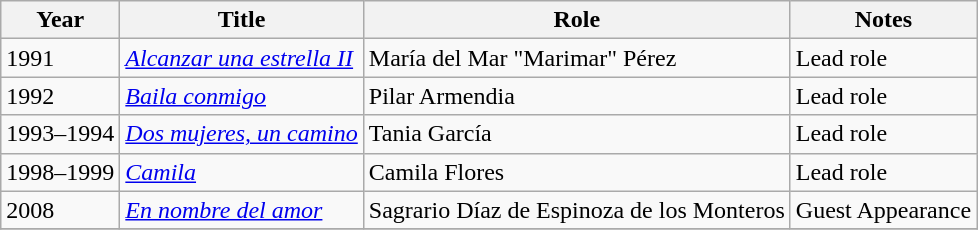<table class="wikitable sortable">
<tr>
<th>Year</th>
<th>Title</th>
<th>Role</th>
<th>Notes</th>
</tr>
<tr>
<td>1991</td>
<td><em><a href='#'>Alcanzar una estrella II</a></em></td>
<td>María del Mar "Marimar" Pérez</td>
<td>Lead role</td>
</tr>
<tr>
<td>1992</td>
<td><em><a href='#'>Baila conmigo</a></em></td>
<td>Pilar Armendia</td>
<td>Lead role</td>
</tr>
<tr>
<td>1993–1994</td>
<td><em><a href='#'>Dos mujeres, un camino</a></em></td>
<td>Tania García</td>
<td>Lead role</td>
</tr>
<tr>
<td>1998–1999</td>
<td><em><a href='#'>Camila</a></em></td>
<td>Camila Flores</td>
<td>Lead role</td>
</tr>
<tr>
<td>2008</td>
<td><em><a href='#'>En nombre del amor</a></em></td>
<td>Sagrario Díaz de Espinoza de los Monteros</td>
<td>Guest Appearance</td>
</tr>
<tr>
</tr>
</table>
